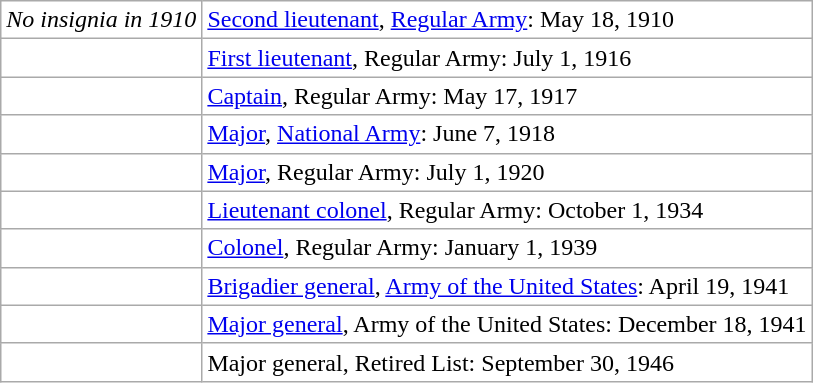<table class="wikitable" style="background:white">
<tr>
<td align="center"><em>No insignia in 1910</em></td>
<td><a href='#'>Second lieutenant</a>, <a href='#'>Regular Army</a>: May 18, 1910</td>
</tr>
<tr>
<td align="center"></td>
<td><a href='#'>First lieutenant</a>, Regular Army: July 1, 1916</td>
</tr>
<tr>
<td align="center"></td>
<td><a href='#'>Captain</a>, Regular Army: May 17, 1917</td>
</tr>
<tr>
<td align="center"></td>
<td><a href='#'>Major</a>, <a href='#'>National Army</a>: June 7, 1918</td>
</tr>
<tr>
<td align="center"></td>
<td><a href='#'>Major</a>, Regular Army: July 1, 1920</td>
</tr>
<tr>
<td align="center"></td>
<td><a href='#'>Lieutenant colonel</a>, Regular Army: October 1, 1934</td>
</tr>
<tr>
<td align="center"></td>
<td><a href='#'>Colonel</a>, Regular Army: January 1, 1939</td>
</tr>
<tr>
<td align="center"></td>
<td><a href='#'>Brigadier general</a>, <a href='#'>Army of the United States</a>: April 19, 1941</td>
</tr>
<tr>
<td align="center"></td>
<td><a href='#'>Major general</a>, Army of the United States: December 18, 1941</td>
</tr>
<tr>
<td align="center"></td>
<td>Major general, Retired List: September 30, 1946</td>
</tr>
</table>
